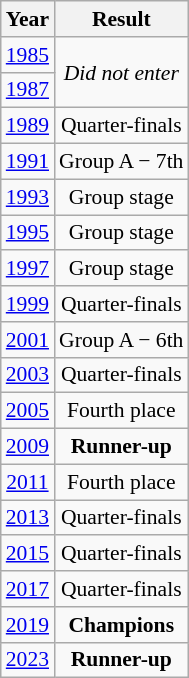<table class="wikitable" style="text-align: center; font-size:90%">
<tr>
<th>Year</th>
<th>Result</th>
</tr>
<tr>
<td> <a href='#'>1985</a></td>
<td rowspan="2"><em>Did not enter</em></td>
</tr>
<tr>
<td> <a href='#'>1987</a></td>
</tr>
<tr>
<td> <a href='#'>1989</a></td>
<td>Quarter-finals</td>
</tr>
<tr>
<td> <a href='#'>1991</a></td>
<td>Group A − 7th</td>
</tr>
<tr>
<td> <a href='#'>1993</a></td>
<td>Group stage</td>
</tr>
<tr>
<td> <a href='#'>1995</a></td>
<td>Group stage</td>
</tr>
<tr>
<td> <a href='#'>1997</a></td>
<td>Group stage</td>
</tr>
<tr>
<td> <a href='#'>1999</a></td>
<td>Quarter-finals</td>
</tr>
<tr>
<td> <a href='#'>2001</a></td>
<td>Group A − 6th</td>
</tr>
<tr>
<td> <a href='#'>2003</a></td>
<td>Quarter-finals</td>
</tr>
<tr>
<td> <a href='#'>2005</a></td>
<td>Fourth place</td>
</tr>
<tr>
<td> <a href='#'>2009</a></td>
<td><strong> Runner-up</strong></td>
</tr>
<tr>
<td> <a href='#'>2011</a></td>
<td>Fourth place</td>
</tr>
<tr>
<td> <a href='#'>2013</a></td>
<td>Quarter-finals</td>
</tr>
<tr>
<td> <a href='#'>2015</a></td>
<td>Quarter-finals</td>
</tr>
<tr>
<td> <a href='#'>2017</a></td>
<td>Quarter-finals</td>
</tr>
<tr>
<td> <a href='#'>2019</a></td>
<td><strong> Champions</strong></td>
</tr>
<tr>
<td> <a href='#'>2023</a></td>
<td><strong> Runner-up</strong></td>
</tr>
</table>
